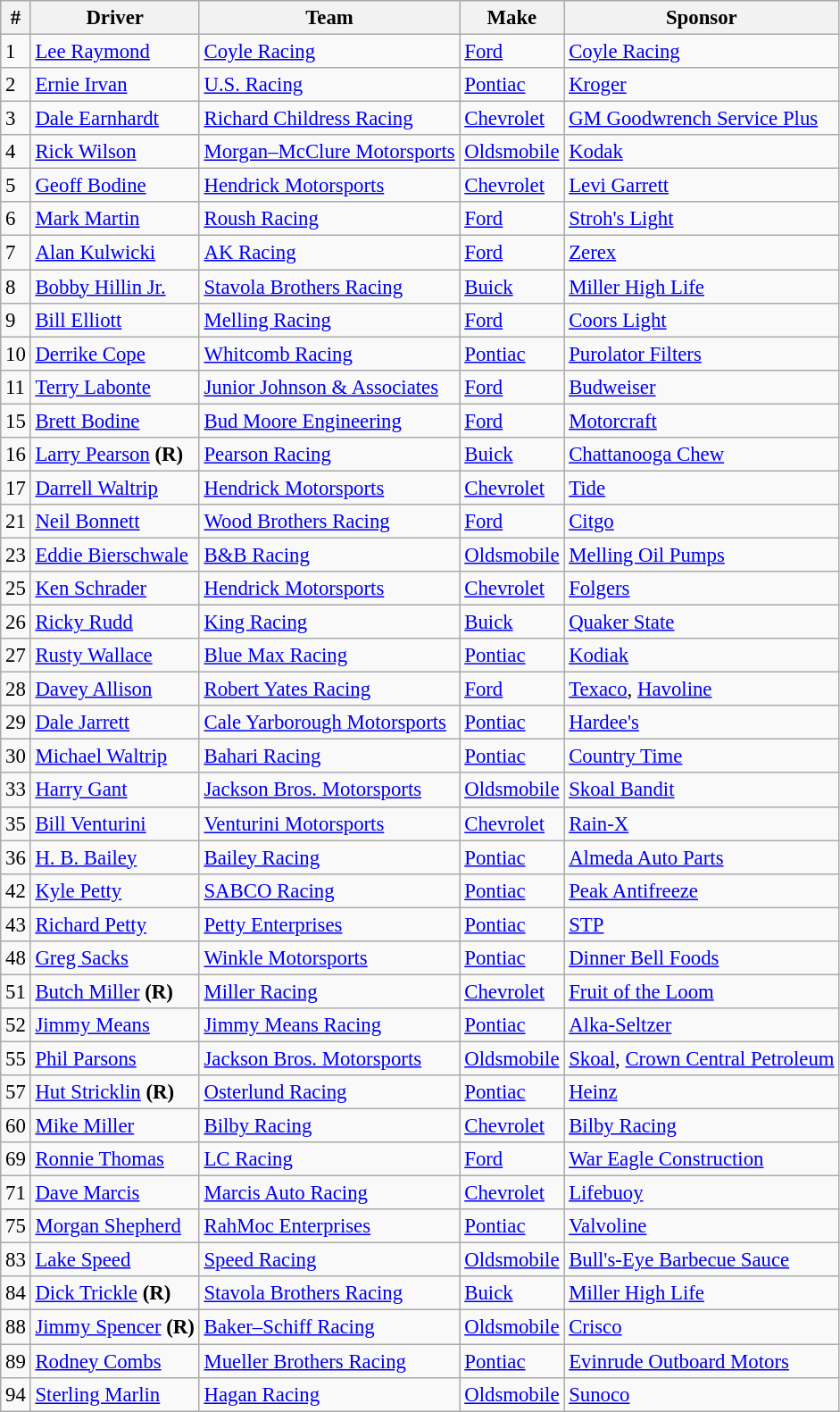<table class="wikitable" style="font-size:95%">
<tr>
<th>#</th>
<th>Driver</th>
<th>Team</th>
<th>Make</th>
<th>Sponsor</th>
</tr>
<tr>
<td>1</td>
<td><a href='#'>Lee Raymond</a></td>
<td><a href='#'>Coyle Racing</a></td>
<td><a href='#'>Ford</a></td>
<td><a href='#'>Coyle Racing</a></td>
</tr>
<tr>
<td>2</td>
<td><a href='#'>Ernie Irvan</a></td>
<td><a href='#'>U.S. Racing</a></td>
<td><a href='#'>Pontiac</a></td>
<td><a href='#'>Kroger</a></td>
</tr>
<tr>
<td>3</td>
<td><a href='#'>Dale Earnhardt</a></td>
<td><a href='#'>Richard Childress Racing</a></td>
<td><a href='#'>Chevrolet</a></td>
<td><a href='#'>GM Goodwrench Service Plus</a></td>
</tr>
<tr>
<td>4</td>
<td><a href='#'>Rick Wilson</a></td>
<td><a href='#'>Morgan–McClure Motorsports</a></td>
<td><a href='#'>Oldsmobile</a></td>
<td><a href='#'>Kodak</a></td>
</tr>
<tr>
<td>5</td>
<td><a href='#'>Geoff Bodine</a></td>
<td><a href='#'>Hendrick Motorsports</a></td>
<td><a href='#'>Chevrolet</a></td>
<td><a href='#'>Levi Garrett</a></td>
</tr>
<tr>
<td>6</td>
<td><a href='#'>Mark Martin</a></td>
<td><a href='#'>Roush Racing</a></td>
<td><a href='#'>Ford</a></td>
<td><a href='#'>Stroh's Light</a></td>
</tr>
<tr>
<td>7</td>
<td><a href='#'>Alan Kulwicki</a></td>
<td><a href='#'>AK Racing</a></td>
<td><a href='#'>Ford</a></td>
<td><a href='#'>Zerex</a></td>
</tr>
<tr>
<td>8</td>
<td><a href='#'>Bobby Hillin Jr.</a></td>
<td><a href='#'>Stavola Brothers Racing</a></td>
<td><a href='#'>Buick</a></td>
<td><a href='#'>Miller High Life</a></td>
</tr>
<tr>
<td>9</td>
<td><a href='#'>Bill Elliott</a></td>
<td><a href='#'>Melling Racing</a></td>
<td><a href='#'>Ford</a></td>
<td><a href='#'>Coors Light</a></td>
</tr>
<tr>
<td>10</td>
<td><a href='#'>Derrike Cope</a></td>
<td><a href='#'>Whitcomb Racing</a></td>
<td><a href='#'>Pontiac</a></td>
<td><a href='#'>Purolator Filters</a></td>
</tr>
<tr>
<td>11</td>
<td><a href='#'>Terry Labonte</a></td>
<td><a href='#'>Junior Johnson & Associates</a></td>
<td><a href='#'>Ford</a></td>
<td><a href='#'>Budweiser</a></td>
</tr>
<tr>
<td>15</td>
<td><a href='#'>Brett Bodine</a></td>
<td><a href='#'>Bud Moore Engineering</a></td>
<td><a href='#'>Ford</a></td>
<td><a href='#'>Motorcraft</a></td>
</tr>
<tr>
<td>16</td>
<td><a href='#'>Larry Pearson</a> <strong>(R)</strong></td>
<td><a href='#'>Pearson Racing</a></td>
<td><a href='#'>Buick</a></td>
<td><a href='#'>Chattanooga Chew</a></td>
</tr>
<tr>
<td>17</td>
<td><a href='#'>Darrell Waltrip</a></td>
<td><a href='#'>Hendrick Motorsports</a></td>
<td><a href='#'>Chevrolet</a></td>
<td><a href='#'>Tide</a></td>
</tr>
<tr>
<td>21</td>
<td><a href='#'>Neil Bonnett</a></td>
<td><a href='#'>Wood Brothers Racing</a></td>
<td><a href='#'>Ford</a></td>
<td><a href='#'>Citgo</a></td>
</tr>
<tr>
<td>23</td>
<td><a href='#'>Eddie Bierschwale</a></td>
<td><a href='#'>B&B Racing</a></td>
<td><a href='#'>Oldsmobile</a></td>
<td><a href='#'>Melling Oil Pumps</a></td>
</tr>
<tr>
<td>25</td>
<td><a href='#'>Ken Schrader</a></td>
<td><a href='#'>Hendrick Motorsports</a></td>
<td><a href='#'>Chevrolet</a></td>
<td><a href='#'>Folgers</a></td>
</tr>
<tr>
<td>26</td>
<td><a href='#'>Ricky Rudd</a></td>
<td><a href='#'>King Racing</a></td>
<td><a href='#'>Buick</a></td>
<td><a href='#'>Quaker State</a></td>
</tr>
<tr>
<td>27</td>
<td><a href='#'>Rusty Wallace</a></td>
<td><a href='#'>Blue Max Racing</a></td>
<td><a href='#'>Pontiac</a></td>
<td><a href='#'>Kodiak</a></td>
</tr>
<tr>
<td>28</td>
<td><a href='#'>Davey Allison</a></td>
<td><a href='#'>Robert Yates Racing</a></td>
<td><a href='#'>Ford</a></td>
<td><a href='#'>Texaco</a>, <a href='#'>Havoline</a></td>
</tr>
<tr>
<td>29</td>
<td><a href='#'>Dale Jarrett</a></td>
<td><a href='#'>Cale Yarborough Motorsports</a></td>
<td><a href='#'>Pontiac</a></td>
<td><a href='#'>Hardee's</a></td>
</tr>
<tr>
<td>30</td>
<td><a href='#'>Michael Waltrip</a></td>
<td><a href='#'>Bahari Racing</a></td>
<td><a href='#'>Pontiac</a></td>
<td><a href='#'>Country Time</a></td>
</tr>
<tr>
<td>33</td>
<td><a href='#'>Harry Gant</a></td>
<td><a href='#'>Jackson Bros. Motorsports</a></td>
<td><a href='#'>Oldsmobile</a></td>
<td><a href='#'>Skoal Bandit</a></td>
</tr>
<tr>
<td>35</td>
<td><a href='#'>Bill Venturini</a></td>
<td><a href='#'>Venturini Motorsports</a></td>
<td><a href='#'>Chevrolet</a></td>
<td><a href='#'>Rain-X</a></td>
</tr>
<tr>
<td>36</td>
<td><a href='#'>H. B. Bailey</a></td>
<td><a href='#'>Bailey Racing</a></td>
<td><a href='#'>Pontiac</a></td>
<td><a href='#'>Almeda Auto Parts</a></td>
</tr>
<tr>
<td>42</td>
<td><a href='#'>Kyle Petty</a></td>
<td><a href='#'>SABCO Racing</a></td>
<td><a href='#'>Pontiac</a></td>
<td><a href='#'>Peak Antifreeze</a></td>
</tr>
<tr>
<td>43</td>
<td><a href='#'>Richard Petty</a></td>
<td><a href='#'>Petty Enterprises</a></td>
<td><a href='#'>Pontiac</a></td>
<td><a href='#'>STP</a></td>
</tr>
<tr>
<td>48</td>
<td><a href='#'>Greg Sacks</a></td>
<td><a href='#'>Winkle Motorsports</a></td>
<td><a href='#'>Pontiac</a></td>
<td><a href='#'>Dinner Bell Foods</a></td>
</tr>
<tr>
<td>51</td>
<td><a href='#'>Butch Miller</a> <strong>(R)</strong></td>
<td><a href='#'>Miller Racing</a></td>
<td><a href='#'>Chevrolet</a></td>
<td><a href='#'>Fruit of the Loom</a></td>
</tr>
<tr>
<td>52</td>
<td><a href='#'>Jimmy Means</a></td>
<td><a href='#'>Jimmy Means Racing</a></td>
<td><a href='#'>Pontiac</a></td>
<td><a href='#'>Alka-Seltzer</a></td>
</tr>
<tr>
<td>55</td>
<td><a href='#'>Phil Parsons</a></td>
<td><a href='#'>Jackson Bros. Motorsports</a></td>
<td><a href='#'>Oldsmobile</a></td>
<td><a href='#'>Skoal</a>, <a href='#'>Crown Central Petroleum</a></td>
</tr>
<tr>
<td>57</td>
<td><a href='#'>Hut Stricklin</a> <strong>(R)</strong></td>
<td><a href='#'>Osterlund Racing</a></td>
<td><a href='#'>Pontiac</a></td>
<td><a href='#'>Heinz</a></td>
</tr>
<tr>
<td>60</td>
<td><a href='#'>Mike Miller</a></td>
<td><a href='#'>Bilby Racing</a></td>
<td><a href='#'>Chevrolet</a></td>
<td><a href='#'>Bilby Racing</a></td>
</tr>
<tr>
<td>69</td>
<td><a href='#'>Ronnie Thomas</a></td>
<td><a href='#'>LC Racing</a></td>
<td><a href='#'>Ford</a></td>
<td><a href='#'>War Eagle Construction</a></td>
</tr>
<tr>
<td>71</td>
<td><a href='#'>Dave Marcis</a></td>
<td><a href='#'>Marcis Auto Racing</a></td>
<td><a href='#'>Chevrolet</a></td>
<td><a href='#'>Lifebuoy</a></td>
</tr>
<tr>
<td>75</td>
<td><a href='#'>Morgan Shepherd</a></td>
<td><a href='#'>RahMoc Enterprises</a></td>
<td><a href='#'>Pontiac</a></td>
<td><a href='#'>Valvoline</a></td>
</tr>
<tr>
<td>83</td>
<td><a href='#'>Lake Speed</a></td>
<td><a href='#'>Speed Racing</a></td>
<td><a href='#'>Oldsmobile</a></td>
<td><a href='#'>Bull's-Eye Barbecue Sauce</a></td>
</tr>
<tr>
<td>84</td>
<td><a href='#'>Dick Trickle</a> <strong>(R)</strong></td>
<td><a href='#'>Stavola Brothers Racing</a></td>
<td><a href='#'>Buick</a></td>
<td><a href='#'>Miller High Life</a></td>
</tr>
<tr>
<td>88</td>
<td><a href='#'>Jimmy Spencer</a> <strong>(R)</strong></td>
<td><a href='#'>Baker–Schiff Racing</a></td>
<td><a href='#'>Oldsmobile</a></td>
<td><a href='#'>Crisco</a></td>
</tr>
<tr>
<td>89</td>
<td><a href='#'>Rodney Combs</a></td>
<td><a href='#'>Mueller Brothers Racing</a></td>
<td><a href='#'>Pontiac</a></td>
<td><a href='#'>Evinrude Outboard Motors</a></td>
</tr>
<tr>
<td>94</td>
<td><a href='#'>Sterling Marlin</a></td>
<td><a href='#'>Hagan Racing</a></td>
<td><a href='#'>Oldsmobile</a></td>
<td><a href='#'>Sunoco</a></td>
</tr>
</table>
